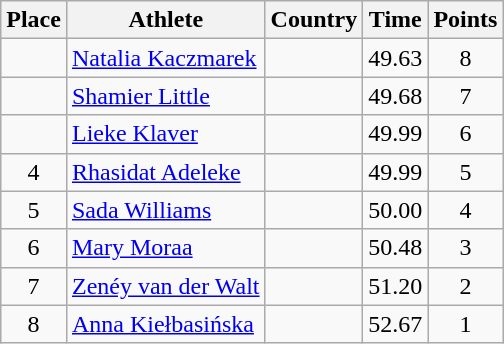<table class="wikitable">
<tr>
<th>Place</th>
<th>Athlete</th>
<th>Country</th>
<th>Time</th>
<th>Points</th>
</tr>
<tr>
<td align=center></td>
<td><a href='#'>Natalia Kaczmarek</a></td>
<td></td>
<td>49.63</td>
<td align=center>8</td>
</tr>
<tr>
<td align=center></td>
<td><a href='#'>Shamier Little</a></td>
<td></td>
<td>49.68</td>
<td align=center>7</td>
</tr>
<tr>
<td align=center></td>
<td><a href='#'>Lieke Klaver</a></td>
<td></td>
<td>49.99</td>
<td align=center>6</td>
</tr>
<tr>
<td align=center>4</td>
<td><a href='#'>Rhasidat Adeleke</a></td>
<td></td>
<td>49.99</td>
<td align=center>5</td>
</tr>
<tr>
<td align=center>5</td>
<td><a href='#'>Sada Williams</a></td>
<td></td>
<td>50.00</td>
<td align=center>4</td>
</tr>
<tr>
<td align=center>6</td>
<td><a href='#'>Mary Moraa</a></td>
<td></td>
<td>50.48</td>
<td align=center>3</td>
</tr>
<tr>
<td align=center>7</td>
<td><a href='#'>Zenéy van der Walt</a></td>
<td></td>
<td>51.20</td>
<td align=center>2</td>
</tr>
<tr>
<td align=center>8</td>
<td><a href='#'>Anna Kiełbasińska</a></td>
<td></td>
<td>52.67</td>
<td align=center>1</td>
</tr>
</table>
